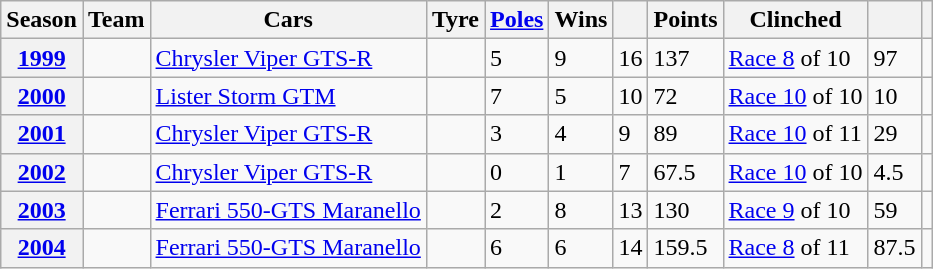<table class="wikitable sortable plainrowheaders" ; text-align:center;">
<tr>
<th scope="col">Season</th>
<th scope="col">Team</th>
<th scope="col">Cars</th>
<th scope="col">Tyre</th>
<th scope="col"><a href='#'>Poles</a></th>
<th scope="col">Wins</th>
<th scope="col"></th>
<th scope="col">Points</th>
<th scope="col">Clinched</th>
<th scope="col"></th>
<th scope="col" class="unsortable"></th>
</tr>
<tr>
<th scope="row" style="text-align: center;"><a href='#'>1999</a></th>
<td></td>
<td><a href='#'>Chrysler Viper GTS-R</a></td>
<td></td>
<td>5</td>
<td>9</td>
<td>16</td>
<td>137</td>
<td><a href='#'>Race 8</a> of 10</td>
<td>97</td>
<td style="text-align:center;"></td>
</tr>
<tr>
<th scope="row" style="text-align: center;"><a href='#'>2000</a></th>
<td></td>
<td><a href='#'>Lister Storm GTM</a></td>
<td></td>
<td>7</td>
<td>5</td>
<td>10</td>
<td>72</td>
<td><a href='#'>Race 10</a> of 10</td>
<td>10</td>
<td style="text-align:center;"></td>
</tr>
<tr>
<th scope="row" style="text-align: center;"><a href='#'>2001</a></th>
<td></td>
<td><a href='#'>Chrysler Viper GTS-R</a></td>
<td></td>
<td>3</td>
<td>4</td>
<td>9</td>
<td>89</td>
<td><a href='#'>Race 10</a> of 11</td>
<td>29</td>
<td style="text-align:center;"></td>
</tr>
<tr>
<th scope="row" style="text-align: center;"><a href='#'>2002</a></th>
<td></td>
<td><a href='#'>Chrysler Viper GTS-R</a></td>
<td></td>
<td>0</td>
<td>1</td>
<td>7</td>
<td>67.5</td>
<td><a href='#'>Race 10</a> of 10</td>
<td>4.5</td>
<td style="text-align:center;"></td>
</tr>
<tr>
<th scope="row" style="text-align: center;"><a href='#'>2003</a></th>
<td></td>
<td><a href='#'>Ferrari 550-GTS Maranello</a></td>
<td></td>
<td>2</td>
<td>8</td>
<td>13</td>
<td>130</td>
<td><a href='#'>Race 9</a> of 10</td>
<td>59</td>
<td style="text-align:center;"></td>
</tr>
<tr>
<th scope="row" style="text-align: center;"><a href='#'>2004</a></th>
<td></td>
<td><a href='#'>Ferrari 550-GTS Maranello</a></td>
<td></td>
<td>6</td>
<td>6</td>
<td>14</td>
<td>159.5</td>
<td><a href='#'>Race 8</a> of 11</td>
<td>87.5</td>
<td style="text-align:center;"></td>
</tr>
</table>
